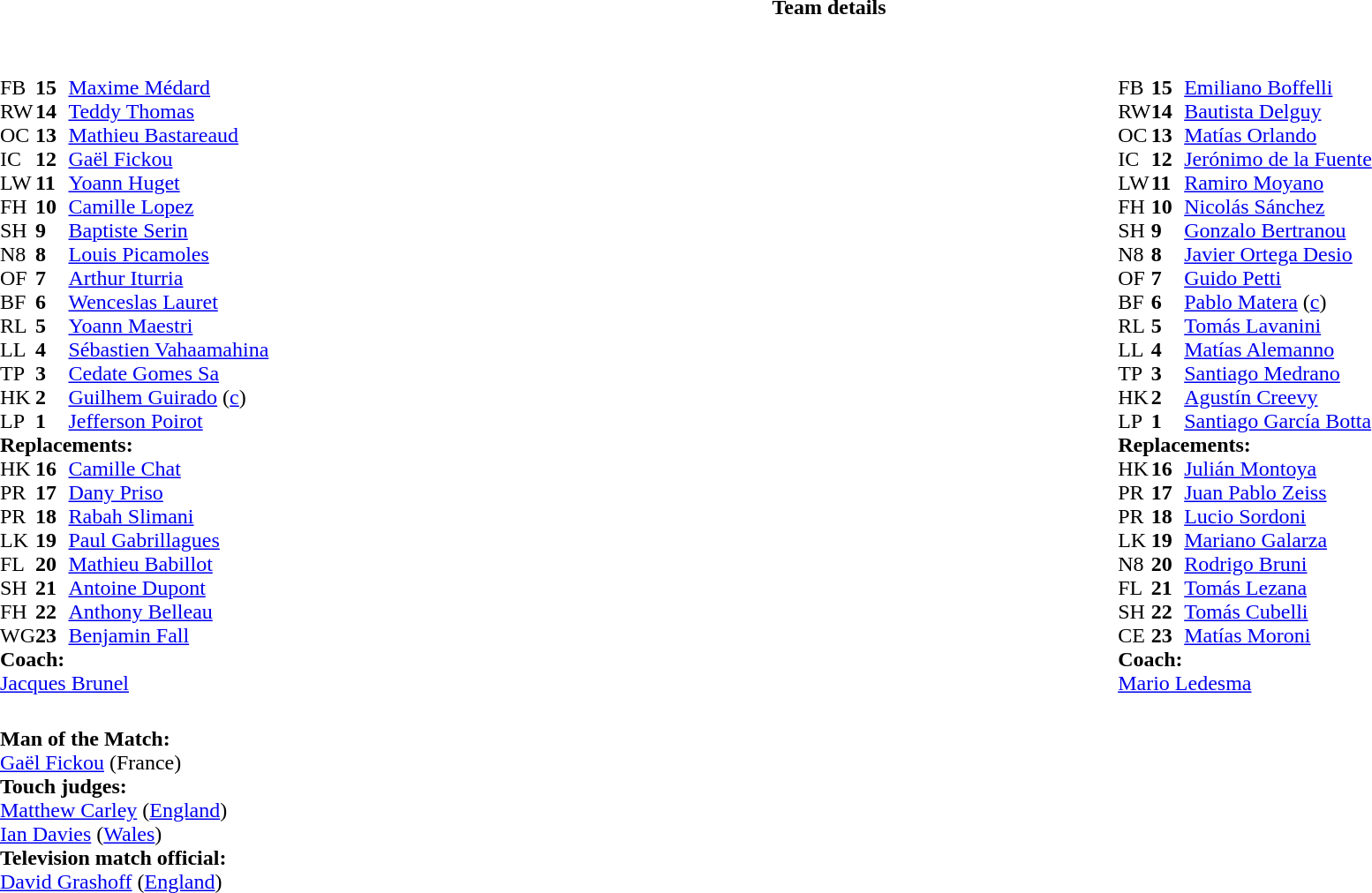<table border="0" style="width:100%" class="collapsible collapsed">
<tr>
<th>Team details</th>
</tr>
<tr>
<td><br><table style="width:100%">
<tr>
<td style="vertical-align:top;width:50%"><br><table cellspacing="0" cellpadding="0">
<tr>
<th width="25"></th>
<th width="25"></th>
</tr>
<tr>
<td>FB</td>
<td><strong>15</strong></td>
<td><a href='#'>Maxime Médard</a></td>
<td></td>
<td></td>
</tr>
<tr>
<td>RW</td>
<td><strong>14</strong></td>
<td><a href='#'>Teddy Thomas</a></td>
</tr>
<tr>
<td>OC</td>
<td><strong>13</strong></td>
<td><a href='#'>Mathieu Bastareaud</a></td>
</tr>
<tr>
<td>IC</td>
<td><strong>12</strong></td>
<td><a href='#'>Gaël Fickou</a></td>
</tr>
<tr>
<td>LW</td>
<td><strong>11</strong></td>
<td><a href='#'>Yoann Huget</a></td>
</tr>
<tr>
<td>FH</td>
<td><strong>10</strong></td>
<td><a href='#'>Camille Lopez</a></td>
<td></td>
<td></td>
</tr>
<tr>
<td>SH</td>
<td><strong>9</strong></td>
<td><a href='#'>Baptiste Serin</a></td>
<td></td>
<td></td>
</tr>
<tr>
<td>N8</td>
<td><strong>8</strong></td>
<td><a href='#'>Louis Picamoles</a></td>
<td></td>
<td></td>
</tr>
<tr>
<td>OF</td>
<td><strong>7</strong></td>
<td><a href='#'>Arthur Iturria</a></td>
</tr>
<tr>
<td>BF</td>
<td><strong>6</strong></td>
<td><a href='#'>Wenceslas Lauret</a></td>
</tr>
<tr>
<td>RL</td>
<td><strong>5</strong></td>
<td><a href='#'>Yoann Maestri</a></td>
<td></td>
<td></td>
</tr>
<tr>
<td>LL</td>
<td><strong>4</strong></td>
<td><a href='#'>Sébastien Vahaamahina</a></td>
</tr>
<tr>
<td>TP</td>
<td><strong>3</strong></td>
<td><a href='#'>Cedate Gomes Sa</a></td>
<td></td>
<td></td>
</tr>
<tr>
<td>HK</td>
<td><strong>2</strong></td>
<td><a href='#'>Guilhem Guirado</a> (<a href='#'>c</a>)</td>
<td></td>
<td></td>
</tr>
<tr>
<td>LP</td>
<td><strong>1</strong></td>
<td><a href='#'>Jefferson Poirot</a></td>
<td></td>
<td></td>
</tr>
<tr>
<td colspan="3"><strong>Replacements:</strong></td>
</tr>
<tr>
<td>HK</td>
<td><strong>16</strong></td>
<td><a href='#'>Camille Chat</a></td>
<td></td>
<td></td>
</tr>
<tr>
<td>PR</td>
<td><strong>17</strong></td>
<td><a href='#'>Dany Priso</a></td>
<td></td>
<td></td>
</tr>
<tr>
<td>PR</td>
<td><strong>18</strong></td>
<td><a href='#'>Rabah Slimani</a></td>
<td></td>
<td></td>
</tr>
<tr>
<td>LK</td>
<td><strong>19</strong></td>
<td><a href='#'>Paul Gabrillagues</a></td>
<td></td>
<td></td>
</tr>
<tr>
<td>FL</td>
<td><strong>20</strong></td>
<td><a href='#'>Mathieu Babillot</a></td>
<td></td>
<td></td>
</tr>
<tr>
<td>SH</td>
<td><strong>21</strong></td>
<td><a href='#'>Antoine Dupont</a></td>
<td></td>
<td></td>
</tr>
<tr>
<td>FH</td>
<td><strong>22</strong></td>
<td><a href='#'>Anthony Belleau</a></td>
<td></td>
<td></td>
</tr>
<tr>
<td>WG</td>
<td><strong>23</strong></td>
<td><a href='#'>Benjamin Fall</a></td>
<td></td>
<td></td>
</tr>
<tr>
<td colspan="3"><strong>Coach:</strong></td>
</tr>
<tr>
<td colspan="4"> <a href='#'>Jacques Brunel</a></td>
</tr>
</table>
</td>
<td style="vertical-align:top;width:50%"><br><table cellspacing="0" cellpadding="0" style="margin:auto">
<tr>
<th width="25"></th>
<th width="25"></th>
</tr>
<tr>
<td>FB</td>
<td><strong>15</strong></td>
<td><a href='#'>Emiliano Boffelli</a></td>
</tr>
<tr>
<td>RW</td>
<td><strong>14</strong></td>
<td><a href='#'>Bautista Delguy</a></td>
</tr>
<tr>
<td>OC</td>
<td><strong>13</strong></td>
<td><a href='#'>Matías Orlando</a></td>
</tr>
<tr>
<td>IC</td>
<td><strong>12</strong></td>
<td><a href='#'>Jerónimo de la Fuente</a></td>
</tr>
<tr>
<td>LW</td>
<td><strong>11</strong></td>
<td><a href='#'>Ramiro Moyano</a></td>
<td></td>
<td></td>
</tr>
<tr>
<td>FH</td>
<td><strong>10</strong></td>
<td><a href='#'>Nicolás Sánchez</a></td>
</tr>
<tr>
<td>SH</td>
<td><strong>9</strong></td>
<td><a href='#'>Gonzalo Bertranou</a></td>
<td></td>
<td></td>
</tr>
<tr>
<td>N8</td>
<td><strong>8</strong></td>
<td><a href='#'>Javier Ortega Desio</a></td>
<td></td>
<td></td>
</tr>
<tr>
<td>OF</td>
<td><strong>7</strong></td>
<td><a href='#'>Guido Petti</a></td>
<td></td>
<td></td>
</tr>
<tr>
<td>BF</td>
<td><strong>6</strong></td>
<td><a href='#'>Pablo Matera</a> (<a href='#'>c</a>)</td>
</tr>
<tr>
<td>RL</td>
<td><strong>5</strong></td>
<td><a href='#'>Tomás Lavanini</a></td>
<td></td>
<td></td>
</tr>
<tr>
<td>LL</td>
<td><strong>4</strong></td>
<td><a href='#'>Matías Alemanno</a></td>
</tr>
<tr>
<td>TP</td>
<td><strong>3</strong></td>
<td><a href='#'>Santiago Medrano</a></td>
<td></td>
<td></td>
</tr>
<tr>
<td>HK</td>
<td><strong>2</strong></td>
<td><a href='#'>Agustín Creevy</a></td>
<td></td>
<td></td>
</tr>
<tr>
<td>LP</td>
<td><strong>1</strong></td>
<td><a href='#'>Santiago García Botta</a></td>
<td></td>
<td></td>
</tr>
<tr>
<td colspan="3"><strong>Replacements:</strong></td>
</tr>
<tr>
<td>HK</td>
<td><strong>16</strong></td>
<td><a href='#'>Julián Montoya</a></td>
<td></td>
<td></td>
</tr>
<tr>
<td>PR</td>
<td><strong>17</strong></td>
<td><a href='#'>Juan Pablo Zeiss</a></td>
<td></td>
<td></td>
</tr>
<tr>
<td>PR</td>
<td><strong>18</strong></td>
<td><a href='#'>Lucio Sordoni</a></td>
<td></td>
<td></td>
</tr>
<tr>
<td>LK</td>
<td><strong>19</strong></td>
<td><a href='#'>Mariano Galarza</a></td>
<td></td>
<td></td>
</tr>
<tr>
<td>N8</td>
<td><strong>20</strong></td>
<td><a href='#'>Rodrigo Bruni</a></td>
<td></td>
<td></td>
</tr>
<tr>
<td>FL</td>
<td><strong>21</strong></td>
<td><a href='#'>Tomás Lezana</a></td>
<td></td>
<td></td>
</tr>
<tr>
<td>SH</td>
<td><strong>22</strong></td>
<td><a href='#'>Tomás Cubelli</a></td>
<td></td>
<td></td>
</tr>
<tr>
<td>CE</td>
<td><strong>23</strong></td>
<td><a href='#'>Matías Moroni</a></td>
<td></td>
<td></td>
</tr>
<tr>
<td colspan="3"><strong>Coach:</strong></td>
</tr>
<tr>
<td colspan="4"> <a href='#'>Mario Ledesma</a></td>
</tr>
</table>
</td>
</tr>
</table>
<table style="width:100%">
<tr>
<td><br><strong>Man of the Match:</strong>
<br><a href='#'>Gaël Fickou</a> (France)<br><strong>Touch judges:</strong>
<br><a href='#'>Matthew Carley</a> (<a href='#'>England</a>)
<br><a href='#'>Ian Davies</a> (<a href='#'>Wales</a>)
<br><strong>Television match official:</strong>
<br><a href='#'>David Grashoff</a> (<a href='#'>England</a>)</td>
</tr>
</table>
</td>
</tr>
</table>
